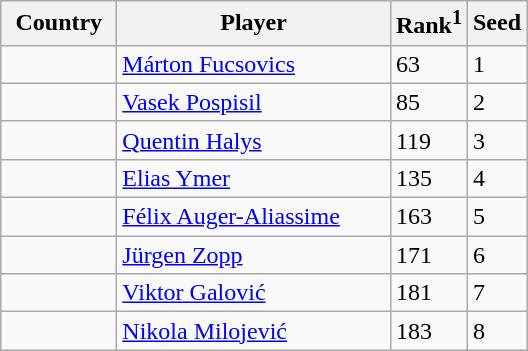<table class="sortable wikitable">
<tr>
<th width="70">Country</th>
<th width="175">Player</th>
<th>Rank<sup>1</sup></th>
<th>Seed</th>
</tr>
<tr>
<td></td>
<td><a href='#'>Márton Fucsovics</a></td>
<td>63</td>
<td>1</td>
</tr>
<tr>
<td></td>
<td><a href='#'>Vasek Pospisil</a></td>
<td>85</td>
<td>2</td>
</tr>
<tr>
<td></td>
<td><a href='#'>Quentin Halys</a></td>
<td>119</td>
<td>3</td>
</tr>
<tr>
<td></td>
<td><a href='#'>Elias Ymer</a></td>
<td>135</td>
<td>4</td>
</tr>
<tr>
<td></td>
<td><a href='#'>Félix Auger-Aliassime</a></td>
<td>163</td>
<td>5</td>
</tr>
<tr>
<td></td>
<td><a href='#'>Jürgen Zopp</a></td>
<td>171</td>
<td>6</td>
</tr>
<tr>
<td></td>
<td><a href='#'>Viktor Galović</a></td>
<td>181</td>
<td>7</td>
</tr>
<tr>
<td></td>
<td><a href='#'>Nikola Milojević</a></td>
<td>183</td>
<td>8</td>
</tr>
</table>
